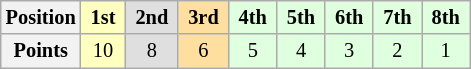<table class="wikitable" style="font-size:85%; text-align:center">
<tr>
<th>Position</th>
<td style="background:#ffffbf;"> <strong>1st</strong> </td>
<td style="background:#dfdfdf;"> <strong>2nd</strong> </td>
<td style="background:#ffdf9f;"> <strong>3rd</strong> </td>
<td style="background:#dfffdf;"> <strong>4th</strong> </td>
<td style="background:#dfffdf;"> <strong>5th</strong> </td>
<td style="background:#dfffdf;"> <strong>6th</strong> </td>
<td style="background:#dfffdf;"> <strong>7th</strong> </td>
<td style="background:#dfffdf;"> <strong>8th</strong> </td>
</tr>
<tr>
<th>Points</th>
<td style="background:#ffffbf;">10</td>
<td style="background:#dfdfdf;">8</td>
<td style="background:#ffdf9f;">6</td>
<td style="background:#dfffdf;">5</td>
<td style="background:#dfffdf;">4</td>
<td style="background:#dfffdf;">3</td>
<td style="background:#dfffdf;">2</td>
<td style="background:#dfffdf;">1</td>
</tr>
</table>
